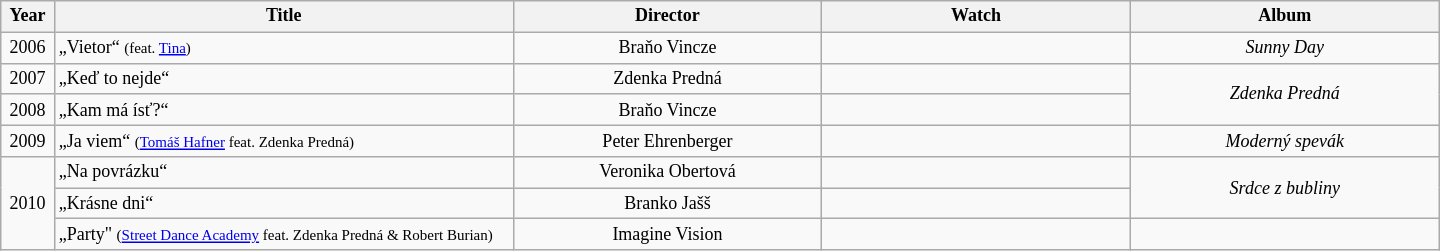<table class="wikitable" style="font-size: 9pt;">
<tr>
<th width="30">Year</th>
<th style="width:300px;">Title</th>
<th style="width:200px;">Director</th>
<th style="width:200px;">Watch</th>
<th style="width:200px;">Album</th>
</tr>
<tr>
<td style="text-align:center;">2006</td>
<td>„Vietor“ <small>(feat. <a href='#'>Tina</a>)</small></td>
<td style="text-align:center;">Braňo Vincze</td>
<td style="text-align:center;"></td>
<td style="text-align:center;"><em>Sunny Day</em></td>
</tr>
<tr>
<td style="text-align:center;">2007</td>
<td>„Keď to nejde“</td>
<td style="text-align:center;">Zdenka Predná</td>
<td style="text-align:center;"></td>
<td style="text-align:center;" rowspan="2"><em>Zdenka Predná</em></td>
</tr>
<tr>
<td style="text-align:center;">2008</td>
<td>„Kam má ísť?“</td>
<td style="text-align:center;">Braňo Vincze</td>
<td style="text-align:center;"></td>
</tr>
<tr>
<td style="text-align:center;">2009</td>
<td>„Ja viem“ <small>(<a href='#'>Tomáš Hafner</a> feat. Zdenka Predná)</small></td>
<td style="text-align:center;">Peter Ehrenberger</td>
<td style="text-align:center;"></td>
<td style="text-align:center;"><em>Moderný spevák</em></td>
</tr>
<tr>
<td rowspan="3" style="text-align:center;">2010</td>
<td>„Na povrázku“</td>
<td style="text-align:center;">Veronika Obertová</td>
<td style="text-align:center;"></td>
<td style="text-align:center;" rowspan="2"><em>Srdce z bubliny</em></td>
</tr>
<tr>
<td>„Krásne dni“</td>
<td style="text-align:center;">Branko Jašš</td>
<td style="text-align:center;"></td>
</tr>
<tr>
<td>„Party" <small>(<a href='#'>Street Dance Academy</a> feat. Zdenka Predná & Robert Burian)</small></td>
<td style="text-align:center;">Imagine Vision</td>
<td style="text-align:center;"></td>
<td style="text-align:center;"></td>
</tr>
</table>
